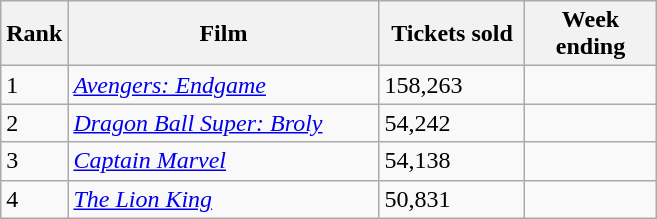<table class="wikitable sortable">
<tr>
<th style="width:30px">Rank</th>
<th style="width:200px">Film</th>
<th style="width:90px">Tickets sold</th>
<th abbr="Date" style="width:80px">Week ending</th>
</tr>
<tr>
<td>1</td>
<td><em><a href='#'>Avengers: Endgame</a></em></td>
<td>158,263</td>
<td></td>
</tr>
<tr>
<td>2</td>
<td><em><a href='#'>Dragon Ball Super: Broly</a></em></td>
<td>54,242</td>
<td></td>
</tr>
<tr>
<td>3</td>
<td><em><a href='#'>Captain Marvel</a></em></td>
<td>54,138</td>
<td></td>
</tr>
<tr>
<td>4</td>
<td><em><a href='#'>The Lion King</a></em></td>
<td>50,831</td>
<td></td>
</tr>
</table>
